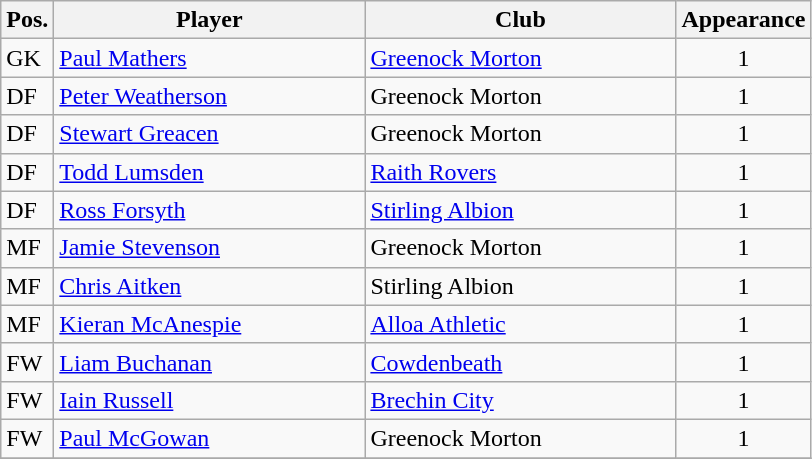<table class="wikitable">
<tr>
<th>Pos.</th>
<th>Player</th>
<th>Club</th>
<th>Appearance</th>
</tr>
<tr>
<td>GK</td>
<td style="width:200px;"><a href='#'>Paul Mathers</a></td>
<td style="width:200px;"><a href='#'>Greenock Morton</a></td>
<td align="center">1</td>
</tr>
<tr>
<td>DF</td>
<td><a href='#'>Peter Weatherson</a></td>
<td>Greenock Morton</td>
<td align="center">1</td>
</tr>
<tr>
<td>DF</td>
<td><a href='#'>Stewart Greacen</a></td>
<td>Greenock Morton</td>
<td align="center">1</td>
</tr>
<tr>
<td>DF</td>
<td><a href='#'>Todd Lumsden</a></td>
<td><a href='#'>Raith Rovers</a></td>
<td align="center">1</td>
</tr>
<tr>
<td>DF</td>
<td><a href='#'>Ross Forsyth</a></td>
<td><a href='#'>Stirling Albion</a></td>
<td align="center">1</td>
</tr>
<tr>
<td>MF</td>
<td><a href='#'>Jamie Stevenson</a></td>
<td>Greenock Morton</td>
<td align="center">1</td>
</tr>
<tr>
<td>MF</td>
<td><a href='#'>Chris Aitken</a></td>
<td>Stirling Albion</td>
<td align="center">1</td>
</tr>
<tr>
<td>MF</td>
<td><a href='#'>Kieran McAnespie</a></td>
<td><a href='#'>Alloa Athletic</a></td>
<td align="center">1</td>
</tr>
<tr>
<td>FW</td>
<td><a href='#'>Liam Buchanan</a></td>
<td><a href='#'>Cowdenbeath</a></td>
<td align="center">1</td>
</tr>
<tr>
<td>FW</td>
<td><a href='#'>Iain Russell</a></td>
<td><a href='#'>Brechin City</a></td>
<td align="center">1</td>
</tr>
<tr>
<td>FW</td>
<td><a href='#'>Paul McGowan</a></td>
<td>Greenock Morton</td>
<td align="center">1</td>
</tr>
<tr>
</tr>
</table>
